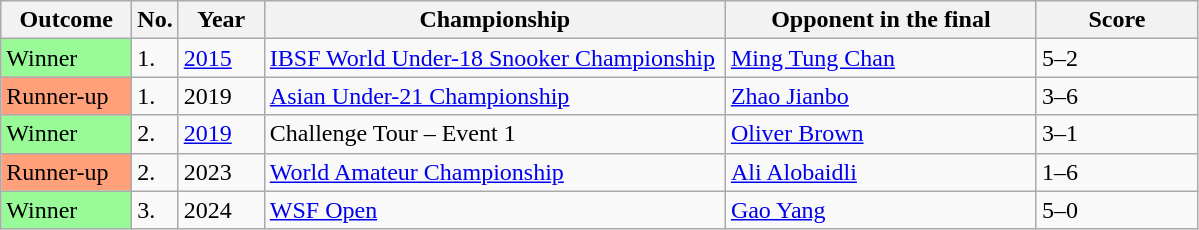<table class="sortable wikitable">
<tr>
<th width="80">Outcome</th>
<th width="20">No.</th>
<th width="50">Year</th>
<th width="300">Championship</th>
<th width="200">Opponent in the final</th>
<th width="100">Score</th>
</tr>
<tr>
<td style="background:#98FB98">Winner</td>
<td>1.</td>
<td><a href='#'>2015</a></td>
<td><a href='#'>IBSF World Under-18 Snooker Championship</a></td>
<td> <a href='#'>Ming Tung Chan</a></td>
<td>5–2</td>
</tr>
<tr>
<td style="background:#ffa07a;">Runner-up</td>
<td>1.</td>
<td>2019</td>
<td><a href='#'>Asian Under-21 Championship</a></td>
<td> <a href='#'>Zhao Jianbo</a></td>
<td>3–6</td>
</tr>
<tr>
<td style="background:#98FB98">Winner</td>
<td>2.</td>
<td><a href='#'>2019</a></td>
<td>Challenge Tour – Event 1</td>
<td> <a href='#'>Oliver Brown</a></td>
<td>3–1</td>
</tr>
<tr>
<td style="background:#ffa07a;">Runner-up</td>
<td>2.</td>
<td>2023</td>
<td><a href='#'>World Amateur Championship</a></td>
<td> <a href='#'>Ali Alobaidli</a></td>
<td>1–6</td>
</tr>
<tr>
<td style="background:#98FB98">Winner</td>
<td>3.</td>
<td>2024</td>
<td><a href='#'>WSF Open</a></td>
<td> <a href='#'>Gao Yang</a></td>
<td>5–0</td>
</tr>
</table>
